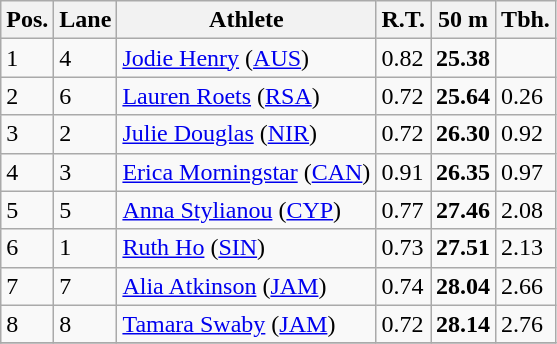<table class="wikitable">
<tr>
<th>Pos.</th>
<th>Lane</th>
<th>Athlete</th>
<th>R.T.</th>
<th>50 m</th>
<th>Tbh.</th>
</tr>
<tr>
<td>1</td>
<td>4</td>
<td> <a href='#'>Jodie Henry</a> (<a href='#'>AUS</a>)</td>
<td>0.82</td>
<td><strong>25.38</strong></td>
<td> </td>
</tr>
<tr>
<td>2</td>
<td>6</td>
<td> <a href='#'>Lauren Roets</a> (<a href='#'>RSA</a>)</td>
<td>0.72</td>
<td><strong>25.64</strong></td>
<td>0.26</td>
</tr>
<tr>
<td>3</td>
<td>2</td>
<td> <a href='#'>Julie Douglas</a> (<a href='#'>NIR</a>)</td>
<td>0.72</td>
<td><strong>26.30</strong></td>
<td>0.92</td>
</tr>
<tr>
<td>4</td>
<td>3</td>
<td> <a href='#'>Erica Morningstar</a> (<a href='#'>CAN</a>)</td>
<td>0.91</td>
<td><strong>26.35</strong></td>
<td>0.97</td>
</tr>
<tr>
<td>5</td>
<td>5</td>
<td> <a href='#'>Anna Stylianou</a> (<a href='#'>CYP</a>)</td>
<td>0.77</td>
<td><strong>27.46</strong></td>
<td>2.08</td>
</tr>
<tr>
<td>6</td>
<td>1</td>
<td> <a href='#'>Ruth Ho</a> (<a href='#'>SIN</a>)</td>
<td>0.73</td>
<td><strong>27.51</strong></td>
<td>2.13</td>
</tr>
<tr>
<td>7</td>
<td>7</td>
<td> <a href='#'>Alia Atkinson</a> (<a href='#'>JAM</a>)</td>
<td>0.74</td>
<td><strong>28.04</strong></td>
<td>2.66</td>
</tr>
<tr>
<td>8</td>
<td>8</td>
<td> <a href='#'>Tamara Swaby</a> (<a href='#'>JAM</a>)</td>
<td>0.72</td>
<td><strong>28.14</strong></td>
<td>2.76</td>
</tr>
<tr>
</tr>
</table>
